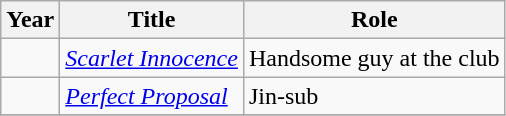<table class="wikitable">
<tr>
<th>Year</th>
<th>Title</th>
<th>Role</th>
</tr>
<tr>
<td></td>
<td><em><a href='#'>Scarlet Innocence</a></em></td>
<td>Handsome guy at the club</td>
</tr>
<tr>
<td></td>
<td><em><a href='#'>Perfect Proposal</a></em></td>
<td>Jin-sub</td>
</tr>
<tr>
</tr>
</table>
